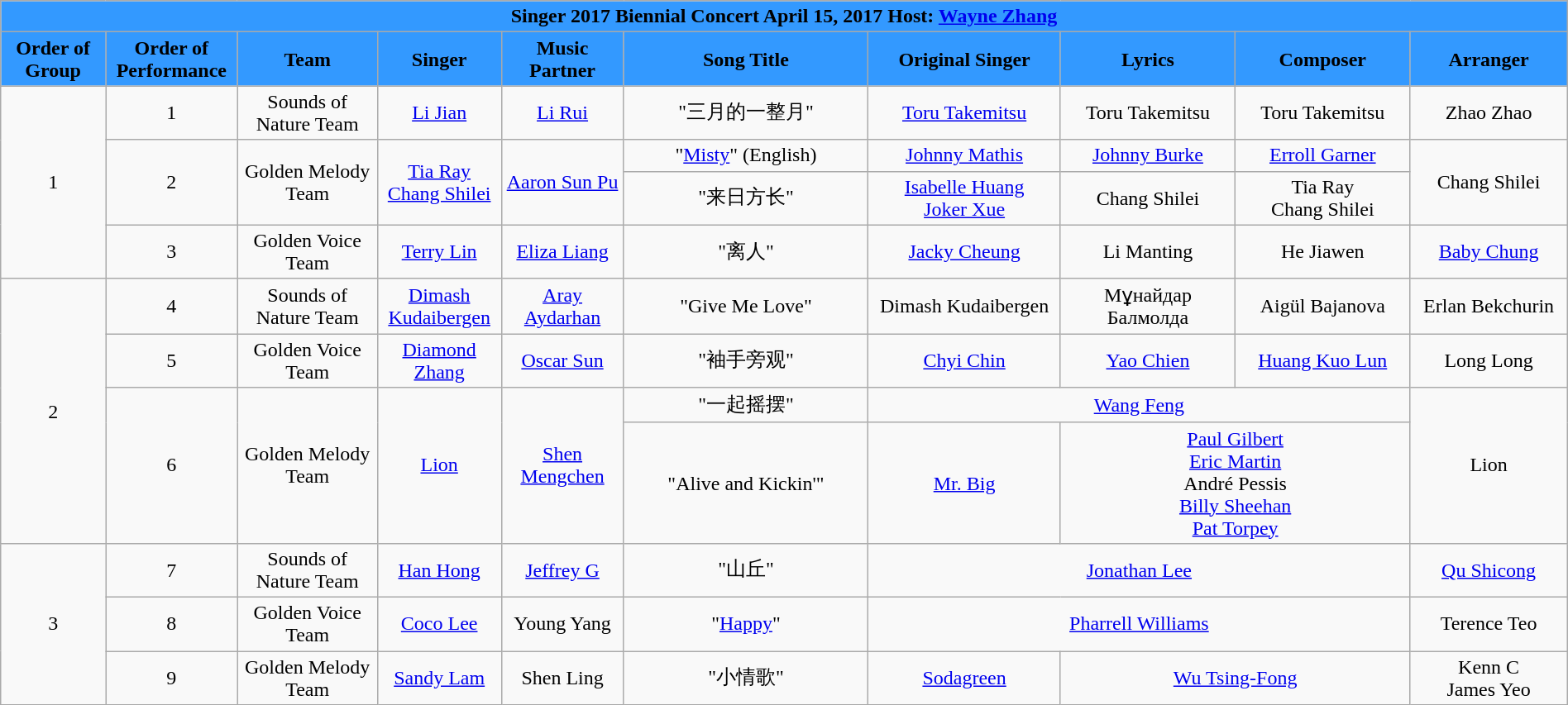<table class="wikitable sortable mw-collapsible" width="100%" style="text-align:center">
<tr align=center style="background:#3399FF">
<td colspan="10"><strong>Singer 2017 Biennial Concert April 15, 2017 Host: <a href='#'>Wayne Zhang</a></strong></td>
</tr>
<tr align=center style="background:#3399FF">
<td style="width:6%"><strong>Order of Group</strong></td>
<td style="width:7%"><strong>Order of Performance</strong></td>
<td style="width:8%"><strong>Team</strong></td>
<td style="width:7%"><strong>Singer</strong></td>
<td style="width:7%"><strong>Music Partner</strong></td>
<td style="width:14%"><strong>Song Title</strong></td>
<td style="width:11%"><strong>Original Singer</strong></td>
<td style="width:10%"><strong>Lyrics</strong></td>
<td style="width:10%"><strong>Composer</strong></td>
<td style="width:9%"><strong>Arranger</strong></td>
</tr>
<tr>
<td rowspan=4>1</td>
<td>1</td>
<td>Sounds of Nature Team</td>
<td><a href='#'>Li Jian</a></td>
<td><a href='#'>Li Rui</a></td>
<td>"三月的一整月"</td>
<td><a href='#'>Toru Takemitsu</a></td>
<td>Toru Takemitsu</td>
<td>Toru Takemitsu</td>
<td>Zhao Zhao</td>
</tr>
<tr>
<td rowspan=2>2</td>
<td rowspan=2>Golden Melody Team</td>
<td rowspan=2><a href='#'>Tia Ray</a> <br> <a href='#'>Chang Shilei</a></td>
<td rowspan=2><a href='#'>Aaron Sun Pu</a></td>
<td>"<a href='#'>Misty</a>" (English)</td>
<td><a href='#'>Johnny Mathis</a></td>
<td><a href='#'>Johnny Burke</a></td>
<td><a href='#'>Erroll Garner</a></td>
<td rowspan=2>Chang Shilei</td>
</tr>
<tr>
<td>"来日方长"</td>
<td><a href='#'>Isabelle Huang</a><br><a href='#'>Joker Xue</a></td>
<td>Chang Shilei</td>
<td>Tia Ray<br>Chang Shilei</td>
</tr>
<tr>
<td>3</td>
<td>Golden Voice Team</td>
<td><a href='#'>Terry Lin</a></td>
<td><a href='#'>Eliza Liang</a></td>
<td>"离人"</td>
<td><a href='#'>Jacky Cheung</a></td>
<td>Li Manting</td>
<td>He Jiawen</td>
<td><a href='#'>Baby Chung</a></td>
</tr>
<tr>
<td rowspan=4>2</td>
<td>4</td>
<td>Sounds of Nature Team</td>
<td><a href='#'>Dimash Kudaibergen</a></td>
<td><a href='#'>Aray Aydarhan</a></td>
<td>"Give Me Love"</td>
<td>Dimash Kudaibergen</td>
<td>Мұнайдар Балмолда</td>
<td>Аigül Bajanova</td>
<td>Erlan Bekchurin</td>
</tr>
<tr>
<td>5</td>
<td>Golden Voice Team</td>
<td><a href='#'>Diamond Zhang</a></td>
<td><a href='#'>Oscar Sun</a></td>
<td>"袖手旁观"</td>
<td><a href='#'>Chyi Chin</a></td>
<td><a href='#'>Yao Chien</a></td>
<td><a href='#'>Huang Kuo Lun</a></td>
<td>Long Long</td>
</tr>
<tr>
<td rowspan=2>6</td>
<td rowspan=2>Golden Melody Team</td>
<td rowspan=2><a href='#'>Lion</a></td>
<td rowspan=2><a href='#'>Shen Mengchen</a></td>
<td>"一起摇摆"</td>
<td colspan=3><a href='#'>Wang Feng</a></td>
<td rowspan=2>Lion</td>
</tr>
<tr>
<td>"Alive and Kickin'"</td>
<td><a href='#'>Mr. Big</a></td>
<td colspan="2"><a href='#'>Paul Gilbert</a> <br> <a href='#'>Eric Martin</a> <br> André Pessis <br> <a href='#'>Billy Sheehan</a> <br> <a href='#'>Pat Torpey</a></td>
</tr>
<tr>
<td rowspan=3>3</td>
<td>7</td>
<td>Sounds of Nature Team</td>
<td><a href='#'>Han Hong</a></td>
<td><a href='#'>Jeffrey G</a></td>
<td>"山丘"</td>
<td colspan="3"><a href='#'>Jonathan Lee</a></td>
<td><a href='#'>Qu Shicong</a></td>
</tr>
<tr>
<td>8</td>
<td>Golden Voice Team</td>
<td><a href='#'>Coco Lee</a></td>
<td>Young Yang</td>
<td>"<a href='#'>Happy</a>"</td>
<td colspan="3"><a href='#'>Pharrell Williams</a></td>
<td>Terence Teo</td>
</tr>
<tr>
<td>9</td>
<td>Golden Melody Team</td>
<td><a href='#'>Sandy Lam</a></td>
<td>Shen Ling</td>
<td>"小情歌"</td>
<td><a href='#'>Sodagreen</a></td>
<td colspan="2"><a href='#'>Wu Tsing-Fong</a></td>
<td>Kenn C <br> James Yeo</td>
</tr>
</table>
